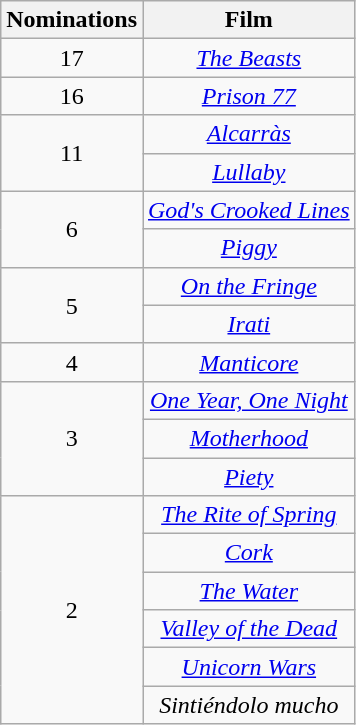<table class="wikitable plainrowheaders" style="text-align:center;">
<tr>
<th scope="col" style="width:55px;">Nominations</th>
<th scope="col" style="text-align:center;">Film</th>
</tr>
<tr>
<td scope=row style="text-align:center">17</td>
<td><em><a href='#'>The Beasts</a></em></td>
</tr>
<tr>
<td scope=row style="text-align:center">16</td>
<td><em><a href='#'>Prison 77</a></em></td>
</tr>
<tr>
<td rowspan = "2" scope="row" style="text-align:center">11</td>
<td><em><a href='#'>Alcarràs</a></em></td>
</tr>
<tr>
<td><em><a href='#'>Lullaby</a></em></td>
</tr>
<tr>
<td rowspan = "2" scope=row style="text-align:center;">6</td>
<td><em><a href='#'>God's Crooked Lines</a></em></td>
</tr>
<tr>
<td><em><a href='#'>Piggy</a></em></td>
</tr>
<tr>
<td scope=row rowspan = "2" style="text-align:center;">5</td>
<td><em><a href='#'>On the Fringe</a></em></td>
</tr>
<tr>
<td><em><a href='#'>Irati</a></em></td>
</tr>
<tr>
<td scope=row style="text-align:center;">4</td>
<td><em><a href='#'>Manticore</a></em></td>
</tr>
<tr>
<td scope=row rowspan = "3" style="text-align:center;">3</td>
<td><em><a href='#'>One Year, One Night</a></em></td>
</tr>
<tr>
<td><em><a href='#'>Motherhood</a></em></td>
</tr>
<tr>
<td><em><a href='#'>Piety</a></em></td>
</tr>
<tr>
<td scope=row rowspan=6 style="text-align:center;">2</td>
<td><em><a href='#'>The Rite of Spring</a></em></td>
</tr>
<tr>
<td><em><a href='#'>Cork</a></em></td>
</tr>
<tr>
<td><em><a href='#'>The Water</a></em></td>
</tr>
<tr>
<td><em><a href='#'>Valley of the Dead</a></em></td>
</tr>
<tr>
<td><em><a href='#'>Unicorn Wars</a></em></td>
</tr>
<tr>
<td><em>Sintiéndolo mucho</em></td>
</tr>
</table>
